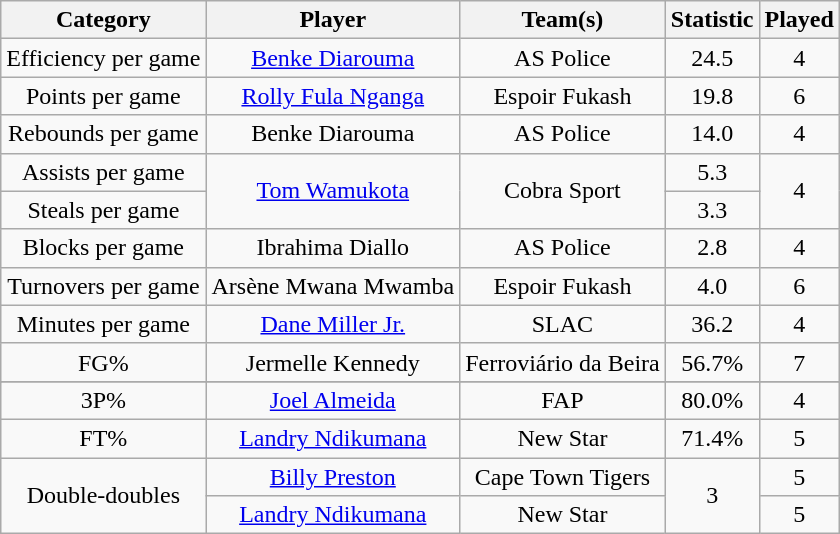<table class="wikitable" style="text-align:center">
<tr>
<th>Category</th>
<th>Player</th>
<th>Team(s)</th>
<th>Statistic</th>
<th>Played</th>
</tr>
<tr>
<td>Efficiency per game</td>
<td><a href='#'>Benke Diarouma</a></td>
<td>AS Police</td>
<td>24.5</td>
<td>4</td>
</tr>
<tr>
<td>Points per game</td>
<td><a href='#'>Rolly Fula Nganga</a></td>
<td>Espoir Fukash</td>
<td>19.8</td>
<td>6</td>
</tr>
<tr>
<td>Rebounds per game</td>
<td>Benke Diarouma</td>
<td>AS Police</td>
<td>14.0</td>
<td>4</td>
</tr>
<tr>
<td>Assists per game</td>
<td rowspan=2><a href='#'>Tom Wamukota</a></td>
<td rowspan=2>Cobra Sport</td>
<td>5.3</td>
<td rowspan=2>4</td>
</tr>
<tr>
<td>Steals per game</td>
<td>3.3</td>
</tr>
<tr>
<td>Blocks per game</td>
<td>Ibrahima Diallo</td>
<td>AS Police</td>
<td>2.8</td>
<td>4</td>
</tr>
<tr>
<td>Turnovers per game</td>
<td>Arsène Mwana Mwamba</td>
<td>Espoir Fukash</td>
<td>4.0</td>
<td>6</td>
</tr>
<tr>
<td>Minutes per game</td>
<td><a href='#'>Dane Miller Jr.</a></td>
<td>SLAC</td>
<td>36.2</td>
<td>4</td>
</tr>
<tr>
<td>FG%</td>
<td>Jermelle Kennedy</td>
<td>Ferroviário da Beira</td>
<td>56.7%</td>
<td>7</td>
</tr>
<tr>
</tr>
<tr>
<td>3P%</td>
<td><a href='#'>Joel Almeida</a></td>
<td>FAP</td>
<td>80.0%</td>
<td>4</td>
</tr>
<tr>
<td>FT%</td>
<td><a href='#'>Landry Ndikumana</a></td>
<td>New Star</td>
<td>71.4%</td>
<td>5</td>
</tr>
<tr>
<td rowspan=2>Double-doubles</td>
<td><a href='#'>Billy Preston</a></td>
<td>Cape Town Tigers</td>
<td rowspan=3>3</td>
<td>5</td>
</tr>
<tr>
<td><a href='#'>Landry Ndikumana</a></td>
<td>New Star</td>
<td>5</td>
</tr>
</table>
